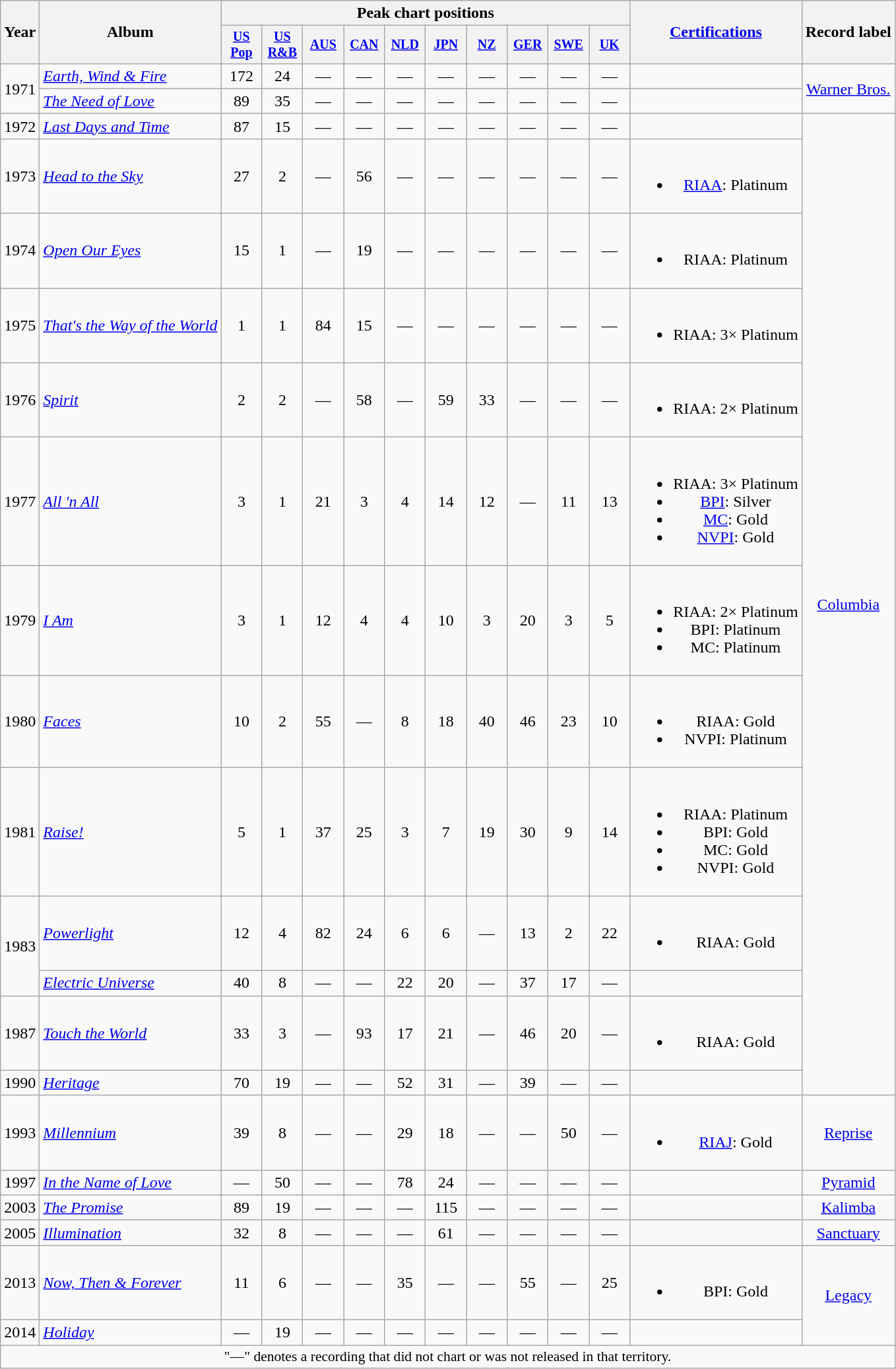<table class="wikitable" style="text-align:center;">
<tr>
<th rowspan="2">Year</th>
<th rowspan="2">Album</th>
<th colspan="10">Peak chart positions</th>
<th rowspan="2"><a href='#'>Certifications</a></th>
<th rowspan="2">Record label</th>
</tr>
<tr style="font-size:smaller;">
<th width="35"><a href='#'>US Pop</a><br></th>
<th width="35"><a href='#'>US<br>R&B</a><br></th>
<th width="35"><a href='#'>AUS</a><br></th>
<th width="35"><a href='#'>CAN</a><br></th>
<th width="35"><a href='#'>NLD</a><br></th>
<th width="35"><a href='#'>JPN</a><br></th>
<th width="35"><a href='#'>NZ</a><br></th>
<th width="35"><a href='#'>GER</a><br></th>
<th width="35"><a href='#'>SWE</a><br></th>
<th width="35"><a href='#'>UK</a><br></th>
</tr>
<tr>
<td rowspan="2">1971</td>
<td align="left"><em><a href='#'>Earth, Wind & Fire</a></em></td>
<td>172</td>
<td>24</td>
<td>—</td>
<td>—</td>
<td>—</td>
<td>—</td>
<td>—</td>
<td>—</td>
<td>—</td>
<td>—</td>
<td></td>
<td rowspan="2"><a href='#'>Warner Bros.</a></td>
</tr>
<tr>
<td align="left"><em><a href='#'>The Need of Love</a></em></td>
<td>89</td>
<td>35</td>
<td>—</td>
<td>—</td>
<td>—</td>
<td>—</td>
<td>—</td>
<td>—</td>
<td>—</td>
<td>—</td>
</tr>
<tr>
<td>1972</td>
<td align="left"><em><a href='#'>Last Days and Time</a></em></td>
<td>87</td>
<td>15</td>
<td>—</td>
<td>—</td>
<td>—</td>
<td>—</td>
<td>—</td>
<td>—</td>
<td>—</td>
<td>—</td>
<td></td>
<td rowspan="13"><a href='#'>Columbia</a></td>
</tr>
<tr>
<td>1973</td>
<td align="left"><em><a href='#'>Head to the Sky</a></em></td>
<td>27</td>
<td>2</td>
<td>—</td>
<td>56</td>
<td>—</td>
<td>—</td>
<td>—</td>
<td>—</td>
<td>—</td>
<td>—</td>
<td><br><ul><li><a href='#'>RIAA</a>: Platinum</li></ul></td>
</tr>
<tr>
<td>1974</td>
<td align="left"><em><a href='#'>Open Our Eyes</a></em></td>
<td>15</td>
<td>1</td>
<td>—</td>
<td>19</td>
<td>—</td>
<td>—</td>
<td>—</td>
<td>—</td>
<td>—</td>
<td>—</td>
<td><br><ul><li>RIAA: Platinum</li></ul></td>
</tr>
<tr>
<td>1975</td>
<td align="left"><em><a href='#'>That's the Way of the World</a></em></td>
<td>1</td>
<td>1</td>
<td>84</td>
<td>15</td>
<td>—</td>
<td>—</td>
<td>—</td>
<td>—</td>
<td>—</td>
<td>—</td>
<td><br><ul><li>RIAA: 3× Platinum</li></ul></td>
</tr>
<tr>
<td>1976</td>
<td align="left"><em><a href='#'>Spirit</a></em></td>
<td>2</td>
<td>2</td>
<td>—</td>
<td>58</td>
<td>—</td>
<td>59</td>
<td>33</td>
<td>—</td>
<td>—</td>
<td>—</td>
<td><br><ul><li>RIAA: 2× Platinum</li></ul></td>
</tr>
<tr>
<td>1977</td>
<td align="left"><em><a href='#'>All 'n All</a></em></td>
<td>3</td>
<td>1</td>
<td>21</td>
<td>3</td>
<td>4</td>
<td>14</td>
<td>12</td>
<td>—</td>
<td>11</td>
<td>13</td>
<td><br><ul><li>RIAA: 3× Platinum</li><li><a href='#'>BPI</a>: Silver</li><li><a href='#'>MC</a>: Gold</li><li><a href='#'>NVPI</a>: Gold</li></ul></td>
</tr>
<tr>
<td>1979</td>
<td align="left"><em><a href='#'>I Am</a></em></td>
<td>3</td>
<td>1</td>
<td>12</td>
<td>4</td>
<td>4</td>
<td>10</td>
<td>3</td>
<td>20</td>
<td>3</td>
<td>5</td>
<td><br><ul><li>RIAA: 2× Platinum</li><li>BPI: Platinum</li><li>MC: Platinum</li></ul></td>
</tr>
<tr>
<td>1980</td>
<td align="left"><em><a href='#'>Faces</a></em></td>
<td>10</td>
<td>2</td>
<td>55</td>
<td>—</td>
<td>8</td>
<td>18</td>
<td>40</td>
<td>46</td>
<td>23</td>
<td>10</td>
<td><br><ul><li>RIAA: Gold</li><li>NVPI: Platinum</li></ul></td>
</tr>
<tr>
<td>1981</td>
<td align="left"><em><a href='#'>Raise!</a></em></td>
<td>5</td>
<td>1</td>
<td>37</td>
<td>25</td>
<td>3</td>
<td>7</td>
<td>19</td>
<td>30</td>
<td>9</td>
<td>14</td>
<td><br><ul><li>RIAA: Platinum</li><li>BPI: Gold</li><li>MC: Gold</li><li>NVPI: Gold</li></ul></td>
</tr>
<tr>
<td rowspan="2">1983</td>
<td align="left"><em><a href='#'>Powerlight</a></em></td>
<td>12</td>
<td>4</td>
<td>82</td>
<td>24</td>
<td>6</td>
<td>6</td>
<td>—</td>
<td>13</td>
<td>2</td>
<td>22</td>
<td><br><ul><li>RIAA: Gold</li></ul></td>
</tr>
<tr>
<td align="left"><em><a href='#'>Electric Universe</a></em></td>
<td>40</td>
<td>8</td>
<td>—</td>
<td>—</td>
<td>22</td>
<td>20</td>
<td>—</td>
<td>37</td>
<td>17</td>
<td>—</td>
<td></td>
</tr>
<tr>
<td>1987</td>
<td align="left"><em><a href='#'>Touch the World</a></em></td>
<td>33</td>
<td>3</td>
<td>—</td>
<td>93</td>
<td>17</td>
<td>21</td>
<td>—</td>
<td>46</td>
<td>20</td>
<td>—</td>
<td><br><ul><li>RIAA: Gold</li></ul></td>
</tr>
<tr>
<td>1990</td>
<td align="left"><em><a href='#'>Heritage</a></em></td>
<td>70</td>
<td>19</td>
<td>—</td>
<td>—</td>
<td>52</td>
<td>31</td>
<td>—</td>
<td>39</td>
<td>—</td>
<td>—</td>
</tr>
<tr>
<td>1993</td>
<td align="left"><em><a href='#'>Millennium</a></em></td>
<td>39</td>
<td>8</td>
<td>—</td>
<td>—</td>
<td>29</td>
<td>18</td>
<td>—</td>
<td>—</td>
<td>50</td>
<td>—</td>
<td><br><ul><li><a href='#'>RIAJ</a>: Gold</li></ul></td>
<td><a href='#'>Reprise</a></td>
</tr>
<tr>
<td>1997</td>
<td align="left"><em><a href='#'>In the Name of Love</a></em></td>
<td>—</td>
<td>50</td>
<td>—</td>
<td>—</td>
<td>78</td>
<td>24</td>
<td>—</td>
<td>—</td>
<td>—</td>
<td>—</td>
<td></td>
<td><a href='#'>Pyramid</a></td>
</tr>
<tr>
<td>2003</td>
<td align="left"><em><a href='#'>The Promise</a></em></td>
<td>89</td>
<td>19</td>
<td>—</td>
<td>—</td>
<td>—</td>
<td>115</td>
<td>—</td>
<td>—</td>
<td>—</td>
<td>—</td>
<td></td>
<td><a href='#'>Kalimba</a></td>
</tr>
<tr>
<td>2005</td>
<td align="left"><em><a href='#'>Illumination</a></em></td>
<td>32</td>
<td>8</td>
<td>—</td>
<td>—</td>
<td>—</td>
<td>61</td>
<td>—</td>
<td>—</td>
<td>—</td>
<td>—</td>
<td></td>
<td><a href='#'>Sanctuary</a></td>
</tr>
<tr>
<td>2013</td>
<td align="left"><em><a href='#'>Now, Then & Forever</a></em></td>
<td>11</td>
<td>6</td>
<td>—</td>
<td>—</td>
<td>35</td>
<td>—</td>
<td>—</td>
<td>55</td>
<td>—</td>
<td>25</td>
<td><br><ul><li>BPI: Gold</li></ul></td>
<td rowspan="2"><a href='#'>Legacy</a></td>
</tr>
<tr>
<td>2014</td>
<td align="left"><em><a href='#'>Holiday</a></em></td>
<td>—</td>
<td>19</td>
<td>—</td>
<td>—</td>
<td>—</td>
<td>—</td>
<td>—</td>
<td>—</td>
<td>—</td>
<td>—</td>
<td></td>
</tr>
<tr>
<td colspan="14" style="font-size:90%">"—" denotes a recording that did not chart or was not released in that territory.</td>
</tr>
</table>
